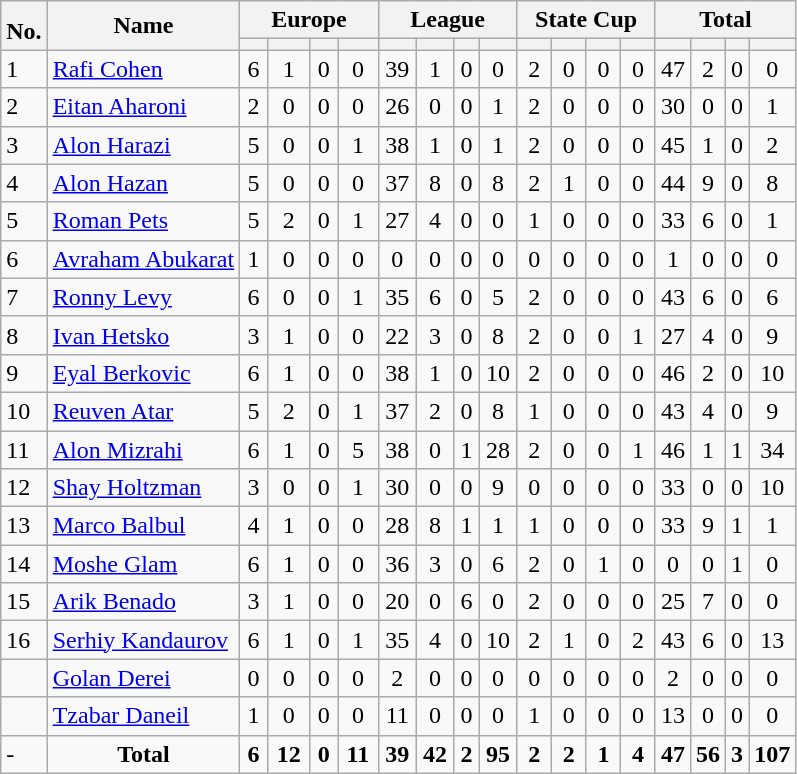<table class="wikitable" style="text-align:center">
<tr>
<th rowspan="2" valign="bottom">No.</th>
<th rowspan="2">Name</th>
<th colspan="4" width="85">Europe</th>
<th colspan="4" width="85">League</th>
<th colspan="4" width="85">State Cup</th>
<th colspan="4" width="85">Total</th>
</tr>
<tr>
<th></th>
<th></th>
<th></th>
<th></th>
<th></th>
<th></th>
<th></th>
<th></th>
<th></th>
<th></th>
<th></th>
<th></th>
<th></th>
<th></th>
<th></th>
<th></th>
</tr>
<tr>
<td align="left">1</td>
<td align="left"> <a href='#'>Rafi Cohen</a></td>
<td>6</td>
<td>1</td>
<td>0</td>
<td>0</td>
<td>39</td>
<td>1</td>
<td>0</td>
<td>0</td>
<td>2</td>
<td>0</td>
<td>0</td>
<td>0</td>
<td>47</td>
<td>2</td>
<td>0</td>
<td>0</td>
</tr>
<tr>
<td align="left">2</td>
<td align="left"> <a href='#'>Eitan Aharoni</a></td>
<td>2</td>
<td>0</td>
<td>0</td>
<td>0</td>
<td>26</td>
<td>0</td>
<td>0</td>
<td>1</td>
<td>2</td>
<td>0</td>
<td>0</td>
<td>0</td>
<td>30</td>
<td>0</td>
<td>0</td>
<td>1</td>
</tr>
<tr>
<td align="left">3</td>
<td align="left"> <a href='#'>Alon Harazi</a></td>
<td>5</td>
<td>0</td>
<td>0</td>
<td>1</td>
<td>38</td>
<td>1</td>
<td>0</td>
<td>1</td>
<td>2</td>
<td>0</td>
<td>0</td>
<td>0</td>
<td>45</td>
<td>1</td>
<td>0</td>
<td>2</td>
</tr>
<tr>
<td align="left">4</td>
<td align="left"> <a href='#'>Alon Hazan</a></td>
<td>5</td>
<td>0</td>
<td>0</td>
<td>0</td>
<td>37</td>
<td>8</td>
<td>0</td>
<td>8</td>
<td>2</td>
<td>1</td>
<td>0</td>
<td>0</td>
<td>44</td>
<td>9</td>
<td>0</td>
<td>8</td>
</tr>
<tr>
<td align="left">5</td>
<td align="left"> <a href='#'>Roman Pets</a></td>
<td>5</td>
<td>2</td>
<td>0</td>
<td>1</td>
<td>27</td>
<td>4</td>
<td>0</td>
<td>0</td>
<td>1</td>
<td>0</td>
<td>0</td>
<td>0</td>
<td>33</td>
<td>6</td>
<td>0</td>
<td>1</td>
</tr>
<tr>
<td align="left">6</td>
<td align="left"> <a href='#'>Avraham Abukarat</a></td>
<td>1</td>
<td>0</td>
<td>0</td>
<td>0</td>
<td>0</td>
<td>0</td>
<td>0</td>
<td>0</td>
<td>0</td>
<td>0</td>
<td>0</td>
<td>0</td>
<td>1</td>
<td>0</td>
<td>0</td>
<td>0</td>
</tr>
<tr>
<td align="left">7</td>
<td align="left"> <a href='#'>Ronny Levy</a></td>
<td>6</td>
<td>0</td>
<td>0</td>
<td>1</td>
<td>35</td>
<td>6</td>
<td>0</td>
<td>5</td>
<td>2</td>
<td>0</td>
<td>0</td>
<td>0</td>
<td>43</td>
<td>6</td>
<td>0</td>
<td>6</td>
</tr>
<tr>
<td align="left">8</td>
<td align="left"> <a href='#'>Ivan Hetsko</a></td>
<td>3</td>
<td>1</td>
<td>0</td>
<td>0</td>
<td>22</td>
<td>3</td>
<td>0</td>
<td>8</td>
<td>2</td>
<td>0</td>
<td>0</td>
<td>1</td>
<td>27</td>
<td>4</td>
<td>0</td>
<td>9</td>
</tr>
<tr>
<td align="left">9</td>
<td align="left"> <a href='#'>Eyal Berkovic</a></td>
<td>6</td>
<td>1</td>
<td>0</td>
<td>0</td>
<td>38</td>
<td>1</td>
<td>0</td>
<td>10</td>
<td>2</td>
<td>0</td>
<td>0</td>
<td>0</td>
<td>46</td>
<td>2</td>
<td>0</td>
<td>10</td>
</tr>
<tr>
<td align="left">10</td>
<td align="left"> <a href='#'>Reuven Atar</a></td>
<td>5</td>
<td>2</td>
<td>0</td>
<td>1</td>
<td>37</td>
<td>2</td>
<td>0</td>
<td>8</td>
<td>1</td>
<td>0</td>
<td>0</td>
<td>0</td>
<td>43</td>
<td>4</td>
<td>0</td>
<td>9</td>
</tr>
<tr>
<td align="left">11</td>
<td align="left"> <a href='#'>Alon Mizrahi</a></td>
<td>6</td>
<td>1</td>
<td>0</td>
<td>5</td>
<td>38</td>
<td>0</td>
<td>1</td>
<td>28</td>
<td>2</td>
<td>0</td>
<td>0</td>
<td>1</td>
<td>46</td>
<td>1</td>
<td>1</td>
<td>34</td>
</tr>
<tr>
<td align="left">12</td>
<td align="left"> <a href='#'>Shay Holtzman</a></td>
<td>3</td>
<td>0</td>
<td>0</td>
<td>1</td>
<td>30</td>
<td>0</td>
<td>0</td>
<td>9</td>
<td>0</td>
<td>0</td>
<td>0</td>
<td>0</td>
<td>33</td>
<td>0</td>
<td>0</td>
<td>10</td>
</tr>
<tr>
<td align="left">13</td>
<td align="left"> <a href='#'>Marco Balbul</a></td>
<td>4</td>
<td>1</td>
<td>0</td>
<td>0</td>
<td>28</td>
<td>8</td>
<td>1</td>
<td>1</td>
<td>1</td>
<td>0</td>
<td>0</td>
<td>0</td>
<td>33</td>
<td>9</td>
<td>1</td>
<td>1</td>
</tr>
<tr>
<td align="left">14</td>
<td align="left"> <a href='#'>Moshe Glam</a></td>
<td>6</td>
<td>1</td>
<td>0</td>
<td>0</td>
<td>36</td>
<td>3</td>
<td>0</td>
<td>6</td>
<td>2</td>
<td>0</td>
<td>1</td>
<td>0</td>
<td>0</td>
<td>0</td>
<td>1</td>
<td>0</td>
</tr>
<tr>
<td align="left">15</td>
<td align="left"> <a href='#'>Arik Benado</a></td>
<td>3</td>
<td>1</td>
<td>0</td>
<td>0</td>
<td>20</td>
<td>0</td>
<td>6</td>
<td>0</td>
<td>2</td>
<td>0</td>
<td>0</td>
<td>0</td>
<td>25</td>
<td>7</td>
<td>0</td>
<td>0</td>
</tr>
<tr>
<td align="left">16</td>
<td align="left"> <a href='#'>Serhiy Kandaurov</a></td>
<td>6</td>
<td>1</td>
<td>0</td>
<td>1</td>
<td>35</td>
<td>4</td>
<td>0</td>
<td>10</td>
<td>2</td>
<td>1</td>
<td>0</td>
<td>2</td>
<td>43</td>
<td>6</td>
<td>0</td>
<td>13</td>
</tr>
<tr>
<td align="left"></td>
<td align="left"> <a href='#'>Golan Derei</a></td>
<td>0</td>
<td>0</td>
<td>0</td>
<td>0</td>
<td>2</td>
<td>0</td>
<td>0</td>
<td>0</td>
<td>0</td>
<td>0</td>
<td>0</td>
<td>0</td>
<td>2</td>
<td>0</td>
<td>0</td>
<td>0</td>
</tr>
<tr>
<td align="left"></td>
<td align="left"> <a href='#'>Tzabar Daneil</a></td>
<td>1</td>
<td>0</td>
<td>0</td>
<td>0</td>
<td>11</td>
<td>0</td>
<td>0</td>
<td>0</td>
<td>1</td>
<td>0</td>
<td>0</td>
<td>0</td>
<td>13</td>
<td>0</td>
<td>0</td>
<td>0</td>
</tr>
<tr>
<td align="left">-</td>
<td align="center"><strong>Total</strong></td>
<td><strong>6</strong></td>
<td><strong>12</strong></td>
<td><strong>0</strong></td>
<td><strong>11</strong></td>
<td><strong>39</strong></td>
<td><strong>42</strong></td>
<td><strong>2</strong></td>
<td><strong>95</strong></td>
<td><strong>2</strong></td>
<td><strong>2</strong></td>
<td><strong>1</strong></td>
<td><strong>4</strong></td>
<td><strong>47</strong></td>
<td><strong>56</strong></td>
<td><strong>3</strong></td>
<td><strong>107</strong></td>
</tr>
</table>
